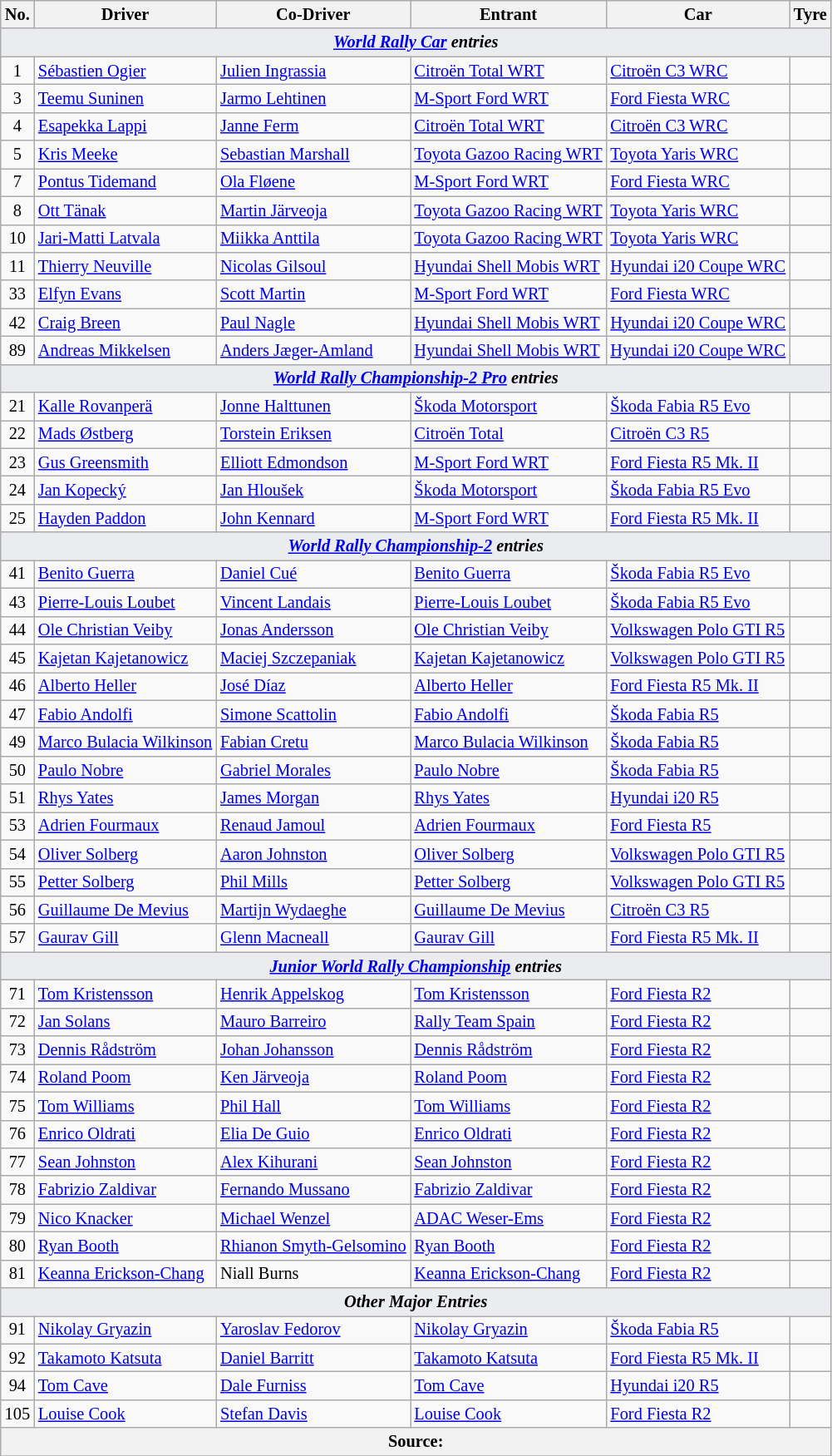<table class="wikitable" style="font-size: 85%;">
<tr>
<th>No.</th>
<th>Driver</th>
<th>Co-Driver</th>
<th>Entrant</th>
<th>Car</th>
<th>Tyre</th>
</tr>
<tr>
<td style="background-color:#EAECF0; text-align:center" colspan="6"><strong><em><a href='#'>World Rally Car</a> entries</em></strong></td>
</tr>
<tr>
<td align="center">1</td>
<td> <a href='#'>Sébastien Ogier</a></td>
<td> <a href='#'>Julien Ingrassia</a></td>
<td> <a href='#'>Citroën Total WRT</a></td>
<td><a href='#'>Citroën C3 WRC</a></td>
<td align="center"></td>
</tr>
<tr>
<td align="center">3</td>
<td> <a href='#'>Teemu Suninen</a></td>
<td> <a href='#'>Jarmo Lehtinen</a></td>
<td> <a href='#'>M-Sport Ford WRT</a></td>
<td><a href='#'>Ford Fiesta WRC</a></td>
<td align="center"></td>
</tr>
<tr>
<td align="center">4</td>
<td> <a href='#'>Esapekka Lappi</a></td>
<td> <a href='#'>Janne Ferm</a></td>
<td> <a href='#'>Citroën Total WRT</a></td>
<td><a href='#'>Citroën C3 WRC</a></td>
<td align="center"></td>
</tr>
<tr>
<td align="center">5</td>
<td> <a href='#'>Kris Meeke</a></td>
<td> <a href='#'>Sebastian Marshall</a></td>
<td nowrap> <a href='#'>Toyota Gazoo Racing WRT</a></td>
<td><a href='#'>Toyota Yaris WRC</a></td>
<td align="center"></td>
</tr>
<tr>
<td align="center">7</td>
<td> <a href='#'>Pontus Tidemand</a></td>
<td> <a href='#'>Ola Fløene</a></td>
<td> <a href='#'>M-Sport Ford WRT</a></td>
<td><a href='#'>Ford Fiesta WRC</a></td>
<td align="center"></td>
</tr>
<tr>
<td align="center">8</td>
<td> <a href='#'>Ott Tänak</a></td>
<td> <a href='#'>Martin Järveoja</a></td>
<td> <a href='#'>Toyota Gazoo Racing WRT</a></td>
<td><a href='#'>Toyota Yaris WRC</a></td>
<td align="center"></td>
</tr>
<tr>
<td align="center">10</td>
<td> <a href='#'>Jari-Matti Latvala</a></td>
<td> <a href='#'>Miikka Anttila</a></td>
<td> <a href='#'>Toyota Gazoo Racing WRT</a></td>
<td><a href='#'>Toyota Yaris WRC</a></td>
<td align="center"></td>
</tr>
<tr>
<td align="center">11</td>
<td> <a href='#'>Thierry Neuville</a></td>
<td> <a href='#'>Nicolas Gilsoul</a></td>
<td> <a href='#'>Hyundai Shell Mobis WRT</a></td>
<td><a href='#'>Hyundai i20 Coupe WRC</a></td>
<td align="center"></td>
</tr>
<tr>
<td align="center">33</td>
<td> <a href='#'>Elfyn Evans</a></td>
<td> <a href='#'>Scott Martin</a></td>
<td> <a href='#'>M-Sport Ford WRT</a></td>
<td><a href='#'>Ford Fiesta WRC</a></td>
<td align="center"></td>
</tr>
<tr>
<td align="center">42</td>
<td> <a href='#'>Craig Breen</a></td>
<td> <a href='#'>Paul Nagle</a></td>
<td> <a href='#'>Hyundai Shell Mobis WRT</a></td>
<td nowrap><a href='#'>Hyundai i20 Coupe WRC</a></td>
<td align="center"></td>
</tr>
<tr>
<td align="center">89</td>
<td> <a href='#'>Andreas Mikkelsen</a></td>
<td nowrap> <a href='#'>Anders Jæger-Amland</a></td>
<td> <a href='#'>Hyundai Shell Mobis WRT</a></td>
<td><a href='#'>Hyundai i20 Coupe WRC</a></td>
<td align="center"></td>
</tr>
<tr>
<td style="background-color:#EAECF0; text-align:center" colspan="6"><strong><em><a href='#'>World Rally Championship-2 Pro</a> entries</em></strong></td>
</tr>
<tr>
<td align="center">21</td>
<td> <a href='#'>Kalle Rovanperä</a></td>
<td> <a href='#'>Jonne Halttunen</a></td>
<td> <a href='#'>Škoda Motorsport</a></td>
<td><a href='#'>Škoda Fabia R5 Evo</a></td>
<td align="center"></td>
</tr>
<tr>
<td align="center">22</td>
<td> <a href='#'>Mads Østberg</a></td>
<td> <a href='#'>Torstein Eriksen</a></td>
<td> <a href='#'>Citroën Total</a></td>
<td><a href='#'>Citroën C3 R5</a></td>
<td align="center"></td>
</tr>
<tr>
<td align="center">23</td>
<td> <a href='#'>Gus Greensmith</a></td>
<td> <a href='#'>Elliott Edmondson</a></td>
<td> <a href='#'>M-Sport Ford WRT</a></td>
<td><a href='#'>Ford Fiesta R5 Mk. II</a></td>
<td align="center"></td>
</tr>
<tr>
<td align="center">24</td>
<td> <a href='#'>Jan Kopecký</a></td>
<td> <a href='#'>Jan Hloušek</a></td>
<td> <a href='#'>Škoda Motorsport</a></td>
<td><a href='#'>Škoda Fabia R5 Evo</a></td>
<td align="center"></td>
</tr>
<tr>
<td align="center">25</td>
<td> <a href='#'>Hayden Paddon</a></td>
<td> <a href='#'>John Kennard</a></td>
<td> <a href='#'>M-Sport Ford WRT</a></td>
<td><a href='#'>Ford Fiesta R5 Mk. II</a></td>
<td align="center"></td>
</tr>
<tr>
<td style="background-color:#EAECF0; text-align:center" colspan="6"><strong><em><a href='#'>World Rally Championship-2</a> entries</em></strong></td>
</tr>
<tr>
<td align="center">41</td>
<td> <a href='#'>Benito Guerra</a></td>
<td> <a href='#'>Daniel Cué</a></td>
<td> <a href='#'>Benito Guerra</a></td>
<td><a href='#'>Škoda Fabia R5 Evo</a></td>
<td align="center"></td>
</tr>
<tr>
<td align="center">43</td>
<td> <a href='#'>Pierre-Louis Loubet</a></td>
<td> <a href='#'>Vincent Landais</a></td>
<td> <a href='#'>Pierre-Louis Loubet</a></td>
<td><a href='#'>Škoda Fabia R5 Evo</a></td>
<td align="center"></td>
</tr>
<tr>
<td align="center">44</td>
<td> <a href='#'>Ole Christian Veiby</a></td>
<td> <a href='#'>Jonas Andersson</a></td>
<td> <a href='#'>Ole Christian Veiby</a></td>
<td><a href='#'>Volkswagen Polo GTI R5</a></td>
<td align="center"></td>
</tr>
<tr>
<td align="center">45</td>
<td> <a href='#'>Kajetan Kajetanowicz</a></td>
<td> <a href='#'>Maciej Szczepaniak</a></td>
<td> <a href='#'>Kajetan Kajetanowicz</a></td>
<td nowrap><a href='#'>Volkswagen Polo GTI R5</a></td>
<td align="center"></td>
</tr>
<tr>
<td align="center">46</td>
<td> <a href='#'>Alberto Heller</a></td>
<td> <a href='#'>José Díaz</a></td>
<td> <a href='#'>Alberto Heller</a></td>
<td><a href='#'>Ford Fiesta R5 Mk. II</a></td>
<td align="center"></td>
</tr>
<tr>
<td align="center">47</td>
<td> <a href='#'>Fabio Andolfi</a></td>
<td> <a href='#'>Simone Scattolin</a></td>
<td> <a href='#'>Fabio Andolfi</a></td>
<td><a href='#'>Škoda Fabia R5</a></td>
<td align="center"></td>
</tr>
<tr>
<td align="center">49</td>
<td nowrap> <a href='#'>Marco Bulacia Wilkinson</a></td>
<td> <a href='#'>Fabian Cretu</a></td>
<td nowrap> <a href='#'>Marco Bulacia Wilkinson</a></td>
<td><a href='#'>Škoda Fabia R5</a></td>
<td align="center"></td>
</tr>
<tr>
<td align="center">50</td>
<td> <a href='#'>Paulo Nobre</a></td>
<td> <a href='#'>Gabriel Morales</a></td>
<td> <a href='#'>Paulo Nobre</a></td>
<td><a href='#'>Škoda Fabia R5</a></td>
<td align="center"></td>
</tr>
<tr>
<td align="center">51</td>
<td> <a href='#'>Rhys Yates</a></td>
<td> <a href='#'>James Morgan</a></td>
<td> <a href='#'>Rhys Yates</a></td>
<td><a href='#'>Hyundai i20 R5</a></td>
<td align="center"></td>
</tr>
<tr>
<td align="center">53</td>
<td> <a href='#'>Adrien Fourmaux</a></td>
<td> <a href='#'>Renaud Jamoul</a></td>
<td> <a href='#'>Adrien Fourmaux</a></td>
<td><a href='#'>Ford Fiesta R5</a></td>
<td align="center"></td>
</tr>
<tr>
<td align="center">54</td>
<td> <a href='#'>Oliver Solberg</a></td>
<td> <a href='#'>Aaron Johnston</a></td>
<td> <a href='#'>Oliver Solberg</a></td>
<td><a href='#'>Volkswagen Polo GTI R5</a></td>
<td align="center"></td>
</tr>
<tr>
<td align="center">55</td>
<td> <a href='#'>Petter Solberg</a></td>
<td> <a href='#'>Phil Mills</a></td>
<td> <a href='#'>Petter Solberg</a></td>
<td><a href='#'>Volkswagen Polo GTI R5</a></td>
<td align="center"></td>
</tr>
<tr>
<td align="center">56</td>
<td> <a href='#'>Guillaume De Mevius</a></td>
<td> <a href='#'>Martijn Wydaeghe</a></td>
<td> <a href='#'>Guillaume De Mevius</a></td>
<td><a href='#'>Citroën C3 R5</a></td>
<td align="center"></td>
</tr>
<tr>
<td align="center">57</td>
<td> <a href='#'>Gaurav Gill</a></td>
<td> <a href='#'>Glenn Macneall</a></td>
<td> <a href='#'>Gaurav Gill</a></td>
<td><a href='#'>Ford Fiesta R5 Mk. II</a></td>
<td align="center"></td>
</tr>
<tr>
<td style="background-color:#EAECF0; text-align:center" colspan="6"><strong><em><a href='#'>Junior World Rally Championship</a> entries</em></strong></td>
</tr>
<tr>
<td align="center">71</td>
<td> <a href='#'>Tom Kristensson</a></td>
<td> <a href='#'>Henrik Appelskog</a></td>
<td> <a href='#'>Tom Kristensson</a></td>
<td><a href='#'>Ford Fiesta R2</a></td>
<td align="center"></td>
</tr>
<tr>
<td align="center">72</td>
<td> <a href='#'>Jan Solans</a></td>
<td> <a href='#'>Mauro Barreiro</a></td>
<td> <a href='#'>Rally Team Spain</a></td>
<td><a href='#'>Ford Fiesta R2</a></td>
<td align="center"></td>
</tr>
<tr>
<td align="center">73</td>
<td> <a href='#'>Dennis Rådström</a></td>
<td> <a href='#'>Johan Johansson</a></td>
<td> <a href='#'>Dennis Rådström</a></td>
<td><a href='#'>Ford Fiesta R2</a></td>
<td align="center"></td>
</tr>
<tr>
<td align="center">74</td>
<td> <a href='#'>Roland Poom</a></td>
<td> <a href='#'>Ken Järveoja</a></td>
<td> <a href='#'>Roland Poom</a></td>
<td><a href='#'>Ford Fiesta R2</a></td>
<td align="center"></td>
</tr>
<tr>
<td align="center">75</td>
<td> <a href='#'>Tom Williams</a></td>
<td> <a href='#'>Phil Hall</a></td>
<td> <a href='#'>Tom Williams</a></td>
<td><a href='#'>Ford Fiesta R2</a></td>
<td align="center"></td>
</tr>
<tr>
<td align="center">76</td>
<td> <a href='#'>Enrico Oldrati</a></td>
<td> <a href='#'>Elia De Guio</a></td>
<td> <a href='#'>Enrico Oldrati</a></td>
<td><a href='#'>Ford Fiesta R2</a></td>
<td align="center"></td>
</tr>
<tr>
<td align="center">77</td>
<td> <a href='#'>Sean Johnston</a></td>
<td> <a href='#'>Alex Kihurani</a></td>
<td> <a href='#'>Sean Johnston</a></td>
<td><a href='#'>Ford Fiesta R2</a></td>
<td align="center"></td>
</tr>
<tr>
<td align="center">78</td>
<td> <a href='#'>Fabrizio Zaldivar</a></td>
<td> <a href='#'>Fernando Mussano</a></td>
<td> <a href='#'>Fabrizio Zaldivar</a></td>
<td><a href='#'>Ford Fiesta R2</a></td>
<td align="center"></td>
</tr>
<tr>
<td align="center">79</td>
<td> <a href='#'>Nico Knacker</a></td>
<td> <a href='#'>Michael Wenzel</a></td>
<td> <a href='#'>ADAC Weser-Ems</a></td>
<td><a href='#'>Ford Fiesta R2</a></td>
<td align="center"></td>
</tr>
<tr>
<td align="center">80</td>
<td> <a href='#'>Ryan Booth</a></td>
<td nowrap> <a href='#'>Rhianon Smyth-Gelsomino</a></td>
<td> <a href='#'>Ryan Booth</a></td>
<td><a href='#'>Ford Fiesta R2</a></td>
<td align="center"></td>
</tr>
<tr>
<td align="center">81</td>
<td> <a href='#'>Keanna Erickson-Chang</a></td>
<td> Niall Burns</td>
<td> <a href='#'>Keanna Erickson-Chang</a></td>
<td><a href='#'>Ford Fiesta R2</a></td>
<td align="center"></td>
</tr>
<tr>
<td style="background-color:#EAECF0; text-align:center" colspan="6"><strong><em>Other Major Entries</em></strong></td>
</tr>
<tr>
<td align="center">91</td>
<td> <a href='#'>Nikolay Gryazin</a></td>
<td> <a href='#'>Yaroslav Fedorov</a></td>
<td> <a href='#'>Nikolay Gryazin</a></td>
<td><a href='#'>Škoda Fabia R5</a></td>
<td align="center"></td>
</tr>
<tr>
<td align="center">92</td>
<td> <a href='#'>Takamoto Katsuta</a></td>
<td> <a href='#'>Daniel Barritt</a></td>
<td> <a href='#'>Takamoto Katsuta</a></td>
<td><a href='#'>Ford Fiesta R5 Mk. II</a></td>
<td align="center"></td>
</tr>
<tr>
<td align="center">94</td>
<td> <a href='#'>Tom Cave</a></td>
<td> <a href='#'>Dale Furniss</a></td>
<td> <a href='#'>Tom Cave</a></td>
<td><a href='#'>Hyundai i20 R5</a></td>
<td align="center"></td>
</tr>
<tr>
<td align="center">105</td>
<td> <a href='#'>Louise Cook</a></td>
<td> <a href='#'>Stefan Davis</a></td>
<td> <a href='#'>Louise Cook</a></td>
<td><a href='#'>Ford Fiesta R2</a></td>
<td align="center"></td>
</tr>
<tr>
<th colspan="6">Source:</th>
</tr>
<tr>
</tr>
</table>
